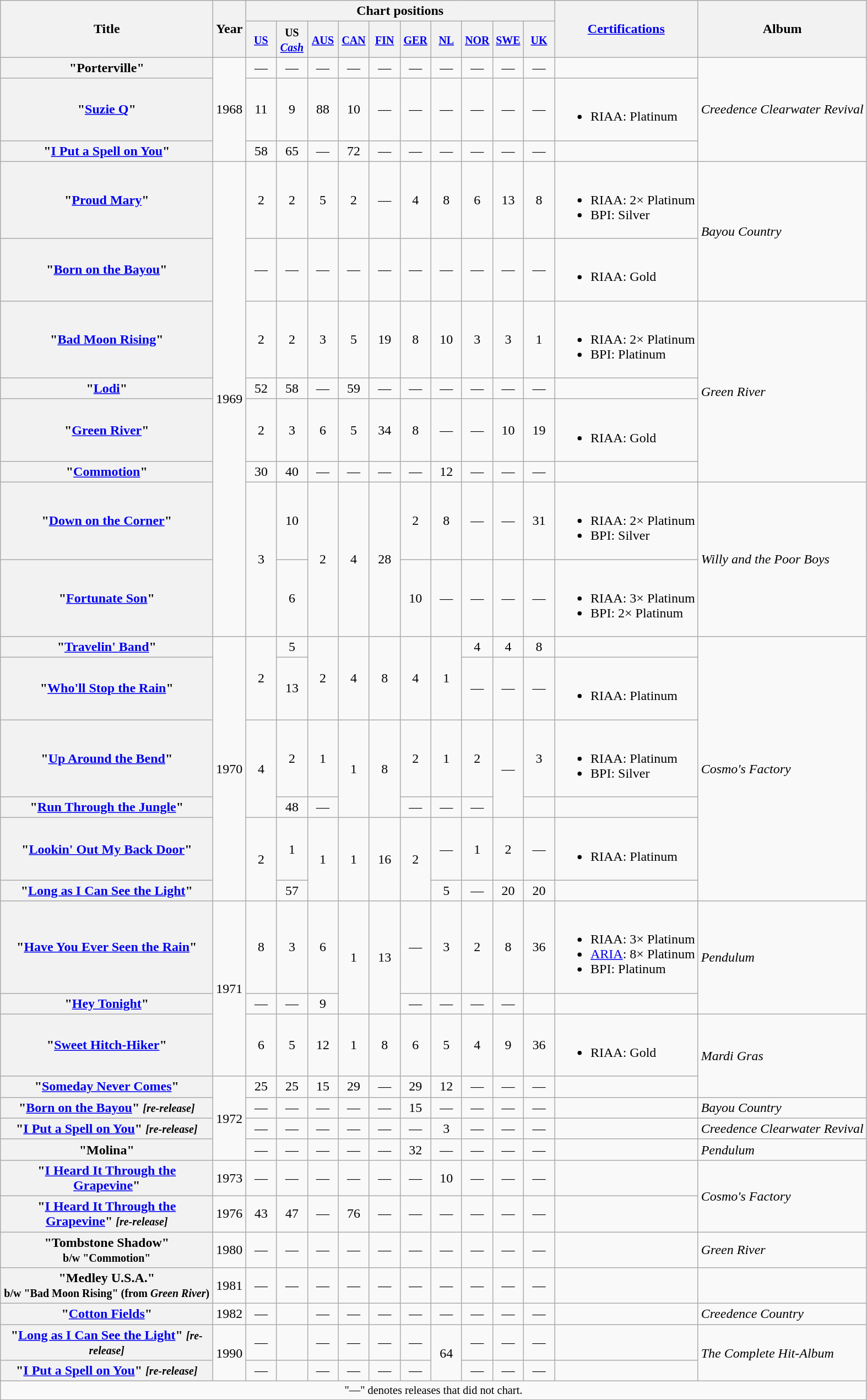<table class="wikitable plainrowheaders">
<tr>
<th rowspan="2" width="250">Title</th>
<th rowspan="2">Year</th>
<th colspan="10">Chart positions</th>
<th rowspan="2"><a href='#'>Certifications</a></th>
<th rowspan="2">Album</th>
</tr>
<tr>
<th width="30"><small><a href='#'>US</a></small><br></th>
<th width="30"><small>US<br> <em><a href='#'>Cash</a></em><br></small></th>
<th width="30"><small><a href='#'>AUS</a></small><br></th>
<th width="30"><small><a href='#'>CAN</a></small><br></th>
<th width="30"><small><a href='#'>FIN</a></small><br></th>
<th width="30"><small><a href='#'>GER</a></small><br></th>
<th width="30"><small><a href='#'>NL</a></small><br></th>
<th width="30"><small><a href='#'>NOR</a></small><br></th>
<th width="30"><small><a href='#'>SWE</a></small><br></th>
<th width="30"><small><a href='#'>UK</a></small><br></th>
</tr>
<tr>
<th scope="row">"Porterville"</th>
<td rowspan="3">1968</td>
<td align="center">—</td>
<td align="center">—</td>
<td align="center">—</td>
<td align="center">—</td>
<td align="center">—</td>
<td align="center">—</td>
<td align="center">—</td>
<td align="center">—</td>
<td align="center">—</td>
<td align="center">—</td>
<td></td>
<td rowspan="3"><em>Creedence Clearwater Revival</em></td>
</tr>
<tr>
<th scope="row">"<a href='#'>Suzie Q</a>"</th>
<td align="center">11</td>
<td align="center">9</td>
<td align="center">88</td>
<td align="center">10</td>
<td align="center">—</td>
<td align="center">—</td>
<td align="center">—</td>
<td align="center">—</td>
<td align="center">—</td>
<td align="center">—</td>
<td><br><ul><li>RIAA: Platinum</li></ul></td>
</tr>
<tr>
<th scope="row">"<a href='#'>I Put a Spell on You</a>"</th>
<td align="center">58</td>
<td align="center">65</td>
<td align="center">—</td>
<td align="center">72</td>
<td align="center">—</td>
<td align="center">—</td>
<td align="center">—</td>
<td align="center">—</td>
<td align="center">—</td>
<td align="center">—</td>
<td></td>
</tr>
<tr>
<th scope="row">"<a href='#'>Proud Mary</a>"</th>
<td rowspan="8">1969</td>
<td align="center">2</td>
<td align="center">2</td>
<td align="center">5</td>
<td align="center">2</td>
<td align="center">—</td>
<td align="center">4</td>
<td align="center">8</td>
<td align="center">6</td>
<td align="center">13</td>
<td align="center">8</td>
<td><br><ul><li>RIAA: 2× Platinum</li><li>BPI: Silver</li></ul></td>
<td rowspan="2"><em>Bayou Country</em></td>
</tr>
<tr>
<th scope="row">"<a href='#'>Born on the Bayou</a>"</th>
<td align="center">—</td>
<td align="center">—</td>
<td align="center">—</td>
<td align="center">—</td>
<td align="center">—</td>
<td align="center">—</td>
<td align="center">—</td>
<td align="center">—</td>
<td align="center">—</td>
<td align="center">—</td>
<td><br><ul><li>RIAA: Gold</li></ul></td>
</tr>
<tr>
<th scope="row">"<a href='#'>Bad Moon Rising</a>"</th>
<td align="center">2</td>
<td align="center">2</td>
<td align="center">3</td>
<td align="center">5</td>
<td align="center">19</td>
<td align="center">8</td>
<td align="center">10</td>
<td align="center">3</td>
<td align="center">3</td>
<td align="center">1</td>
<td><br><ul><li>RIAA: 2× Platinum</li><li>BPI: Platinum</li></ul></td>
<td rowspan="4"><em>Green River</em></td>
</tr>
<tr>
<th scope="row">"<a href='#'>Lodi</a>"</th>
<td align="center">52</td>
<td align="center">58</td>
<td align="center">—</td>
<td align="center">59</td>
<td align="center">—</td>
<td align="center">—</td>
<td align="center">—</td>
<td align="center">—</td>
<td align="center">—</td>
<td align="center">—</td>
<td></td>
</tr>
<tr>
<th scope="row">"<a href='#'>Green River</a>"</th>
<td align="center">2</td>
<td align="center">3</td>
<td align="center">6</td>
<td align="center">5</td>
<td align="center">34</td>
<td align="center">8</td>
<td align="center">—</td>
<td align="center">—</td>
<td align="center">10</td>
<td align="center">19</td>
<td><br><ul><li>RIAA: Gold</li></ul></td>
</tr>
<tr>
<th scope="row">"<a href='#'>Commotion</a>"</th>
<td align="center">30</td>
<td align="center">40</td>
<td align="center">—</td>
<td align="center">—</td>
<td align="center">—</td>
<td align="center">—</td>
<td align="center">12</td>
<td align="center">—</td>
<td align="center">—</td>
<td align="center">—</td>
<td></td>
</tr>
<tr>
<th scope="row">"<a href='#'>Down on the Corner</a>"</th>
<td align="center" rowspan="2">3</td>
<td align="center">10</td>
<td align="center" rowspan="2">2</td>
<td align="center" rowspan="2">4</td>
<td align="center" rowspan="2">28</td>
<td align="center">2</td>
<td align="center">8</td>
<td align="center">—</td>
<td align="center">—</td>
<td align="center">31</td>
<td><br><ul><li>RIAA: 2× Platinum</li><li>BPI: Silver</li></ul></td>
<td rowspan="2"><em>Willy and the Poor Boys</em></td>
</tr>
<tr>
<th scope="row">"<a href='#'>Fortunate Son</a>"</th>
<td align="center">6</td>
<td align="center">10</td>
<td align="center">—</td>
<td align="center">—</td>
<td align="center">—</td>
<td align="center">—</td>
<td><br><ul><li>RIAA: 3× Platinum</li><li>BPI: 2× Platinum</li></ul></td>
</tr>
<tr>
<th scope="row">"<a href='#'>Travelin' Band</a>"</th>
<td rowspan="6">1970</td>
<td rowspan="2" align="center">2</td>
<td align="center">5</td>
<td rowspan="2" align="center">2</td>
<td rowspan="2" align="center">4</td>
<td rowspan="2" align="center">8</td>
<td rowspan="2" align="center">4</td>
<td rowspan="2" align="center">1</td>
<td align="center">4</td>
<td align="center">4</td>
<td align="center">8</td>
<td></td>
<td rowspan="6"><em>Cosmo's Factory</em></td>
</tr>
<tr>
<th scope="row">"<a href='#'>Who'll Stop the Rain</a>"</th>
<td align="center">13</td>
<td align="center">—</td>
<td align="center">—</td>
<td align="center">—</td>
<td><br><ul><li>RIAA: Platinum</li></ul></td>
</tr>
<tr>
<th scope="row">"<a href='#'>Up Around the Bend</a>"</th>
<td align="center" rowspan="2">4</td>
<td align="center">2</td>
<td align="center">1</td>
<td align="center" rowspan="2">1</td>
<td align="center" rowspan="2">8</td>
<td align="center">2</td>
<td align="center" rowspan="1">1</td>
<td align="center" rowspan="1">2</td>
<td align="center" rowspan="2">—</td>
<td align="center">3</td>
<td><br><ul><li>RIAA: Platinum</li><li>BPI: Silver</li></ul></td>
</tr>
<tr>
<th scope="row">"<a href='#'>Run Through the Jungle</a>"</th>
<td align="center">48</td>
<td align="center">—</td>
<td align="center">—</td>
<td align="center">—</td>
<td align="center">—</td>
<td></td>
</tr>
<tr>
<th scope="row">"<a href='#'>Lookin' Out My Back Door</a>"</th>
<td align="center" rowspan="2">2</td>
<td align="center">1</td>
<td align="center" rowspan="2">1</td>
<td align="center" rowspan="2">1</td>
<td align="center" rowspan="2">16</td>
<td align="center" rowspan="2">2</td>
<td align="center">—</td>
<td align="center">1</td>
<td align="center">2</td>
<td align="center">—</td>
<td><br><ul><li>RIAA: Platinum</li></ul></td>
</tr>
<tr>
<th scope="row">"<a href='#'>Long as I Can See the Light</a>"</th>
<td align="center">57</td>
<td align="center">5</td>
<td align="center">—</td>
<td align="center">20</td>
<td align="center">20</td>
</tr>
<tr>
<th scope="row">"<a href='#'>Have You Ever Seen the Rain</a>"</th>
<td rowspan="3">1971</td>
<td align="center">8</td>
<td align="center">3</td>
<td align="center">6</td>
<td align="center" rowspan="2">1</td>
<td align="center" rowspan="2">13</td>
<td align="center">—</td>
<td align="center">3</td>
<td align="center">2</td>
<td align="center">8</td>
<td align="center">36</td>
<td><br><ul><li>RIAA: 3× Platinum</li><li><a href='#'>ARIA</a>: 8× Platinum</li><li>BPI: Platinum</li></ul></td>
<td rowspan="2"><em>Pendulum</em></td>
</tr>
<tr>
<th scope="row">"<a href='#'>Hey Tonight</a>"</th>
<td align="center">—</td>
<td align="center">—</td>
<td align="center">9</td>
<td align="center">—</td>
<td align="center">—</td>
<td align="center">—</td>
<td align="center">—</td>
<td></td>
</tr>
<tr>
<th scope="row">"<a href='#'>Sweet Hitch-Hiker</a>"</th>
<td align="center">6</td>
<td align="center">5</td>
<td align="center">12</td>
<td align="center">1</td>
<td align="center">8</td>
<td align="center">6</td>
<td align="center">5</td>
<td align="center">4</td>
<td align="center">9</td>
<td align="center">36</td>
<td><br><ul><li>RIAA: Gold</li></ul></td>
<td rowspan="2"><em>Mardi Gras</em></td>
</tr>
<tr>
<th scope="row">"<a href='#'>Someday Never Comes</a>"</th>
<td rowspan="4">1972</td>
<td align="center">25</td>
<td align="center">25</td>
<td align="center">15</td>
<td align="center">29</td>
<td align="center">—</td>
<td align="center">29</td>
<td align="center">12</td>
<td align="center">—</td>
<td align="center">—</td>
<td align="center">—</td>
<td></td>
</tr>
<tr>
<th scope="row">"<a href='#'>Born on the Bayou</a>" <small><em>[re-release]</em></small></th>
<td align="center">—</td>
<td align="center">—</td>
<td align="center">—</td>
<td align="center">—</td>
<td align="center">—</td>
<td align="center">15</td>
<td align="center">—</td>
<td align="center">—</td>
<td align="center">—</td>
<td align="center">—</td>
<td></td>
<td><em>Bayou Country</em></td>
</tr>
<tr>
<th scope="row">"<a href='#'>I Put a Spell on You</a>" <small><em>[re-release]</em></small></th>
<td align="center">—</td>
<td align="center">—</td>
<td align="center">—</td>
<td align="center">—</td>
<td align="center">—</td>
<td align="center">—</td>
<td align="center">3</td>
<td align="center">—</td>
<td align="center">—</td>
<td align="center">—</td>
<td></td>
<td><em>Creedence Clearwater Revival</em></td>
</tr>
<tr>
<th scope="row">"Molina"</th>
<td align="center">—</td>
<td align="center">—</td>
<td align="center">—</td>
<td align="center">—</td>
<td align="center">—</td>
<td align="center">32</td>
<td align="center">—</td>
<td align="center">—</td>
<td align="center">—</td>
<td align="center">—</td>
<td></td>
<td><em>Pendulum</em></td>
</tr>
<tr>
<th scope="row">"<a href='#'>I Heard It Through the Grapevine</a>"</th>
<td>1973</td>
<td align="center">—</td>
<td align="center">—</td>
<td align="center">—</td>
<td align="center">—</td>
<td align="center">—</td>
<td align="center">—</td>
<td align="center">10</td>
<td align="center">—</td>
<td align="center">—</td>
<td align="center">—</td>
<td></td>
<td rowspan="2"><em>Cosmo's Factory</em></td>
</tr>
<tr>
<th scope="row">"<a href='#'>I Heard It Through the Grapevine</a>" <small><em>[re-release]</em></small></th>
<td>1976</td>
<td align="center">43</td>
<td align="center">47</td>
<td align="center">—</td>
<td align="center">76</td>
<td align="center">—</td>
<td align="center">—</td>
<td align="center">—</td>
<td align="center">—</td>
<td align="center">—</td>
<td align="center">—</td>
<td></td>
</tr>
<tr>
<th scope="row">"Tombstone Shadow"<br><small>b/w "Commotion"</small></th>
<td>1980</td>
<td align="center">—</td>
<td align="center">—</td>
<td align="center">—</td>
<td align="center">—</td>
<td align="center">—</td>
<td align="center">—</td>
<td align="center">—</td>
<td align="center">—</td>
<td align="center">—</td>
<td align="center">—</td>
<td></td>
<td><em>Green River</em></td>
</tr>
<tr>
<th scope="row">"Medley U.S.A."<br><small>b/w "Bad Moon Rising" (from <em>Green River</em>)</small></th>
<td>1981</td>
<td align="center">—</td>
<td align="center">—</td>
<td align="center">—</td>
<td align="center">—</td>
<td align="center">—</td>
<td align="center">—</td>
<td align="center">—</td>
<td align="center">—</td>
<td align="center">—</td>
<td align="center">—</td>
<td></td>
<td></td>
</tr>
<tr>
<th scope="row">"<a href='#'>Cotton Fields</a>"</th>
<td>1982</td>
<td align="center">—</td>
<td align="center"></td>
<td align="center">—</td>
<td align="center">—</td>
<td align="center">—</td>
<td align="center">—</td>
<td align="center">—</td>
<td align="center">—</td>
<td align="center">—</td>
<td align="center">—</td>
<td></td>
<td><em>Creedence Country</em></td>
</tr>
<tr>
<th scope="row">"<a href='#'>Long as I Can See the Light</a>" <small><em>[re-release]</em></small></th>
<td rowspan="2">1990</td>
<td align="center">—</td>
<td align="center"></td>
<td align="center">—</td>
<td align="center">—</td>
<td align="center">—</td>
<td align="center">—</td>
<td align="center" rowspan="2">64</td>
<td align="center">—</td>
<td align="center">—</td>
<td align="center">—</td>
<td></td>
<td rowspan="2"><em>The Complete Hit-Album</em></td>
</tr>
<tr>
<th scope="row">"<a href='#'>I Put a Spell on You</a>" <small><em>[re-release]</em></small></th>
<td align="center">—</td>
<td align="center"></td>
<td align="center">—</td>
<td align="center">—</td>
<td align="center">—</td>
<td align="center">—</td>
<td align="center">—</td>
<td align="center">—</td>
<td align="center">—</td>
<td></td>
</tr>
<tr>
<td colspan="14" align="center" style="font-size:85%">"—" denotes releases that did not chart.</td>
</tr>
</table>
